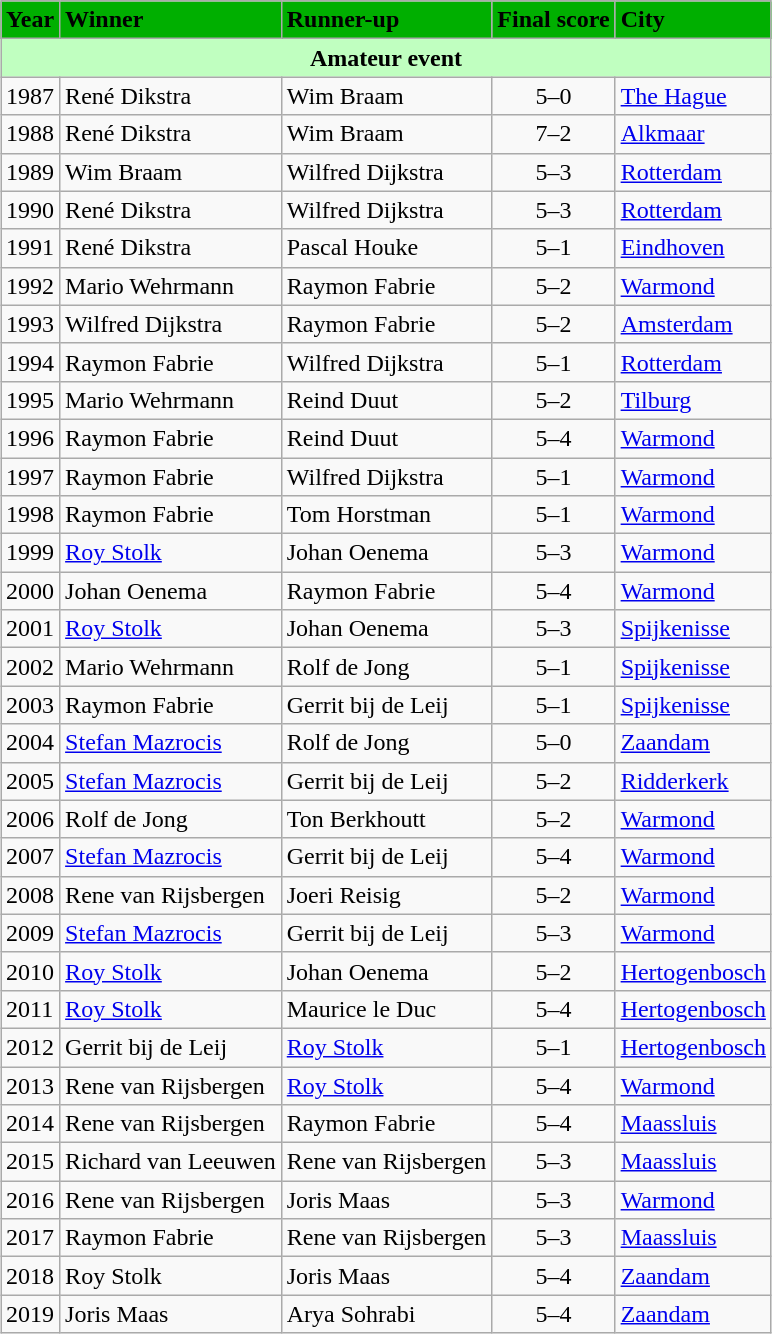<table class="wikitable" style="margin: auto">
<tr>
<th style="text-align: center; background-color: #00af00">Year</th>
<th style="text-align: left; background-color: #00af00">Winner</th>
<th style="text-align: left; background-color: #00af00">Runner-up</th>
<th style="text-align: left; background-color: #00af00">Final score</th>
<th style="text-align: left; background-color: #00af00">City</th>
</tr>
<tr>
<th colspan=6 style="text-align: center; background-color: #c0ffc0">Amateur event</th>
</tr>
<tr>
<td>1987</td>
<td> René Dikstra</td>
<td> Wim Braam</td>
<td style="text-align: center">5–0</td>
<td><a href='#'>The Hague</a></td>
</tr>
<tr>
<td>1988</td>
<td> René Dikstra</td>
<td> Wim Braam</td>
<td style="text-align: center">7–2</td>
<td><a href='#'>Alkmaar</a></td>
</tr>
<tr>
<td>1989</td>
<td> Wim Braam</td>
<td> Wilfred Dijkstra</td>
<td style="text-align: center">5–3</td>
<td><a href='#'>Rotterdam</a></td>
</tr>
<tr>
<td>1990</td>
<td> René Dikstra</td>
<td> Wilfred Dijkstra</td>
<td style="text-align: center">5–3</td>
<td><a href='#'>Rotterdam</a></td>
</tr>
<tr>
<td>1991</td>
<td> René Dikstra</td>
<td> Pascal Houke</td>
<td style="text-align: center">5–1</td>
<td><a href='#'>Eindhoven</a></td>
</tr>
<tr>
<td>1992</td>
<td> Mario Wehrmann</td>
<td> Raymon Fabrie</td>
<td style="text-align: center">5–2</td>
<td><a href='#'>Warmond</a></td>
</tr>
<tr>
<td>1993</td>
<td> Wilfred Dijkstra</td>
<td> Raymon Fabrie</td>
<td style="text-align: center">5–2</td>
<td><a href='#'>Amsterdam</a></td>
</tr>
<tr>
<td>1994</td>
<td> Raymon Fabrie</td>
<td> Wilfred Dijkstra</td>
<td style="text-align: center">5–1</td>
<td><a href='#'>Rotterdam</a></td>
</tr>
<tr>
<td>1995</td>
<td> Mario Wehrmann</td>
<td> Reind Duut</td>
<td style="text-align: center">5–2</td>
<td><a href='#'>Tilburg</a></td>
</tr>
<tr>
<td>1996</td>
<td> Raymon Fabrie</td>
<td> Reind Duut</td>
<td style="text-align: center">5–4</td>
<td><a href='#'>Warmond</a></td>
</tr>
<tr>
<td>1997</td>
<td> Raymon Fabrie</td>
<td> Wilfred Dijkstra</td>
<td style="text-align: center">5–1</td>
<td><a href='#'>Warmond</a></td>
</tr>
<tr>
<td>1998</td>
<td> Raymon Fabrie</td>
<td> Tom Horstman</td>
<td style="text-align: center">5–1</td>
<td><a href='#'>Warmond</a></td>
</tr>
<tr>
<td>1999</td>
<td> <a href='#'>Roy Stolk</a></td>
<td> Johan Oenema</td>
<td style="text-align: center">5–3</td>
<td><a href='#'>Warmond</a></td>
</tr>
<tr>
<td>2000</td>
<td> Johan Oenema</td>
<td> Raymon Fabrie</td>
<td style="text-align: center">5–4</td>
<td><a href='#'>Warmond</a></td>
</tr>
<tr>
<td>2001</td>
<td> <a href='#'>Roy Stolk</a></td>
<td> Johan Oenema</td>
<td style="text-align: center">5–3</td>
<td><a href='#'>Spijkenisse</a></td>
</tr>
<tr>
<td>2002</td>
<td> Mario Wehrmann</td>
<td> Rolf de Jong</td>
<td style="text-align: center">5–1</td>
<td><a href='#'>Spijkenisse</a></td>
</tr>
<tr>
<td>2003</td>
<td> Raymon Fabrie</td>
<td> Gerrit bij de Leij</td>
<td style="text-align: center">5–1</td>
<td><a href='#'>Spijkenisse</a></td>
</tr>
<tr>
<td>2004</td>
<td> <a href='#'>Stefan Mazrocis</a></td>
<td> Rolf de Jong</td>
<td style="text-align: center">5–0</td>
<td><a href='#'>Zaandam</a></td>
</tr>
<tr>
<td>2005</td>
<td> <a href='#'>Stefan Mazrocis</a></td>
<td> Gerrit bij de Leij</td>
<td style="text-align: center">5–2</td>
<td><a href='#'>Ridderkerk</a></td>
</tr>
<tr>
<td>2006</td>
<td> Rolf de Jong</td>
<td> Ton Berkhoutt</td>
<td style="text-align: center">5–2</td>
<td><a href='#'>Warmond</a></td>
</tr>
<tr>
<td>2007</td>
<td> <a href='#'>Stefan Mazrocis</a></td>
<td> Gerrit bij de Leij</td>
<td style="text-align: center">5–4</td>
<td><a href='#'>Warmond</a></td>
</tr>
<tr>
<td>2008</td>
<td> Rene van Rijsbergen</td>
<td> Joeri Reisig</td>
<td style="text-align: center">5–2</td>
<td><a href='#'>Warmond</a></td>
</tr>
<tr>
<td>2009</td>
<td> <a href='#'>Stefan Mazrocis</a></td>
<td> Gerrit bij de Leij</td>
<td style="text-align: center">5–3</td>
<td><a href='#'>Warmond</a></td>
</tr>
<tr>
<td>2010</td>
<td> <a href='#'>Roy Stolk</a></td>
<td> Johan Oenema</td>
<td style="text-align: center">5–2</td>
<td><a href='#'>Hertogenbosch</a></td>
</tr>
<tr>
<td>2011</td>
<td> <a href='#'>Roy Stolk</a></td>
<td> Maurice le Duc</td>
<td style="text-align: center">5–4</td>
<td><a href='#'>Hertogenbosch</a></td>
</tr>
<tr>
<td>2012</td>
<td> Gerrit bij de Leij</td>
<td> <a href='#'>Roy Stolk</a></td>
<td style="text-align: center">5–1</td>
<td><a href='#'>Hertogenbosch</a></td>
</tr>
<tr>
<td>2013</td>
<td> Rene van Rijsbergen</td>
<td> <a href='#'>Roy Stolk</a></td>
<td style="text-align: center">5–4</td>
<td><a href='#'>Warmond</a></td>
</tr>
<tr>
<td>2014</td>
<td> Rene van Rijsbergen</td>
<td> Raymon Fabrie</td>
<td style="text-align: center">5–4</td>
<td><a href='#'>Maassluis</a></td>
</tr>
<tr>
<td>2015</td>
<td> Richard van Leeuwen</td>
<td> Rene van Rijsbergen</td>
<td style="text-align: center">5–3</td>
<td><a href='#'>Maassluis</a></td>
</tr>
<tr>
<td>2016</td>
<td> Rene van Rijsbergen</td>
<td> Joris Maas</td>
<td style="text-align: center">5–3</td>
<td><a href='#'>Warmond</a></td>
</tr>
<tr>
<td>2017</td>
<td> Raymon Fabrie</td>
<td> Rene van Rijsbergen</td>
<td style="text-align: center">5–3</td>
<td><a href='#'>Maassluis</a></td>
</tr>
<tr>
<td>2018</td>
<td> Roy Stolk</td>
<td> Joris Maas</td>
<td style="text-align: center">5–4</td>
<td><a href='#'>Zaandam</a></td>
</tr>
<tr>
<td>2019</td>
<td> Joris Maas</td>
<td> Arya Sohrabi</td>
<td style="text-align: center">5–4</td>
<td><a href='#'>Zaandam</a></td>
</tr>
</table>
